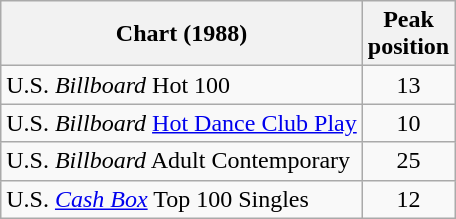<table class="wikitable sortable">
<tr>
<th>Chart (1988)</th>
<th>Peak<br>position</th>
</tr>
<tr>
<td>U.S. <em>Billboard</em> Hot 100</td>
<td style="text-align:center;">13</td>
</tr>
<tr>
<td>U.S. <em>Billboard</em> <a href='#'>Hot Dance Club Play</a></td>
<td style="text-align:center;">10</td>
</tr>
<tr>
<td>U.S. <em>Billboard</em> Adult Contemporary</td>
<td style="text-align:center;">25</td>
</tr>
<tr>
<td>U.S. <em><a href='#'>Cash Box</a></em> Top 100 Singles</td>
<td style="text-align:center;">12</td>
</tr>
</table>
